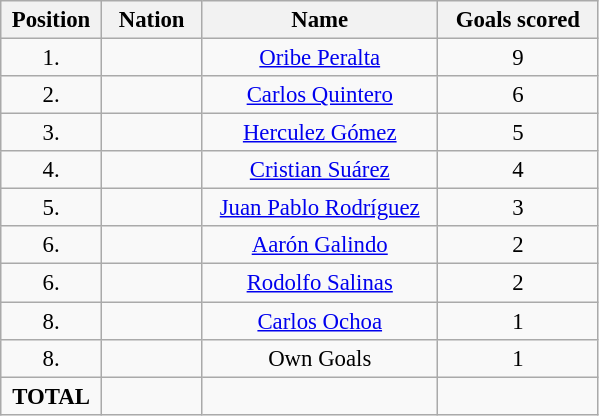<table class="wikitable" style="font-size: 95%; text-align: center;">
<tr>
<th width=60>Position</th>
<th width=60>Nation</th>
<th width=150>Name</th>
<th width=100>Goals scored</th>
</tr>
<tr>
<td>1.</td>
<td></td>
<td><a href='#'>Oribe Peralta</a></td>
<td>9</td>
</tr>
<tr>
<td>2.</td>
<td></td>
<td><a href='#'>Carlos Quintero</a></td>
<td>6</td>
</tr>
<tr>
<td>3.</td>
<td></td>
<td><a href='#'>Herculez Gómez</a></td>
<td>5</td>
</tr>
<tr>
<td>4.</td>
<td></td>
<td><a href='#'>Cristian Suárez</a></td>
<td>4</td>
</tr>
<tr>
<td>5.</td>
<td></td>
<td><a href='#'>Juan Pablo Rodríguez</a></td>
<td>3</td>
</tr>
<tr>
<td>6.</td>
<td></td>
<td><a href='#'>Aarón Galindo</a></td>
<td>2</td>
</tr>
<tr>
<td>6.</td>
<td></td>
<td><a href='#'>Rodolfo Salinas</a></td>
<td>2</td>
</tr>
<tr>
<td>8.</td>
<td></td>
<td><a href='#'>Carlos Ochoa</a></td>
<td>1</td>
</tr>
<tr>
<td>8.</td>
<td></td>
<td>Own Goals</td>
<td>1</td>
</tr>
<tr>
<td><strong>TOTAL</strong></td>
<td></td>
<td></td>
<td></td>
</tr>
</table>
